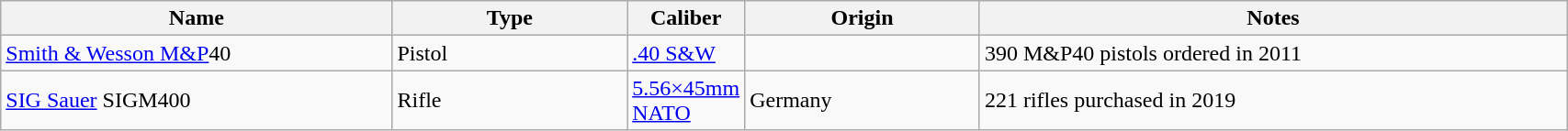<table class=wikitable width="90%">
<tr>
<th width="25%">Name</th>
<th width="15%">Type</th>
<th width="7%">Caliber</th>
<th width="15%">Origin</th>
<th>Notes</th>
</tr>
<tr>
<td><a href='#'>Smith & Wesson M&P</a>40</td>
<td>Pistol</td>
<td><a href='#'>.40 S&W</a></td>
<td></td>
<td>390 M&P40 pistols ordered in 2011</td>
</tr>
<tr>
<td><a href='#'>SIG Sauer</a> SIGM400</td>
<td>Rifle</td>
<td><a href='#'>5.56×45mm NATO</a></td>
<td>Germany</td>
<td>221 rifles purchased in 2019 </td>
</tr>
</table>
